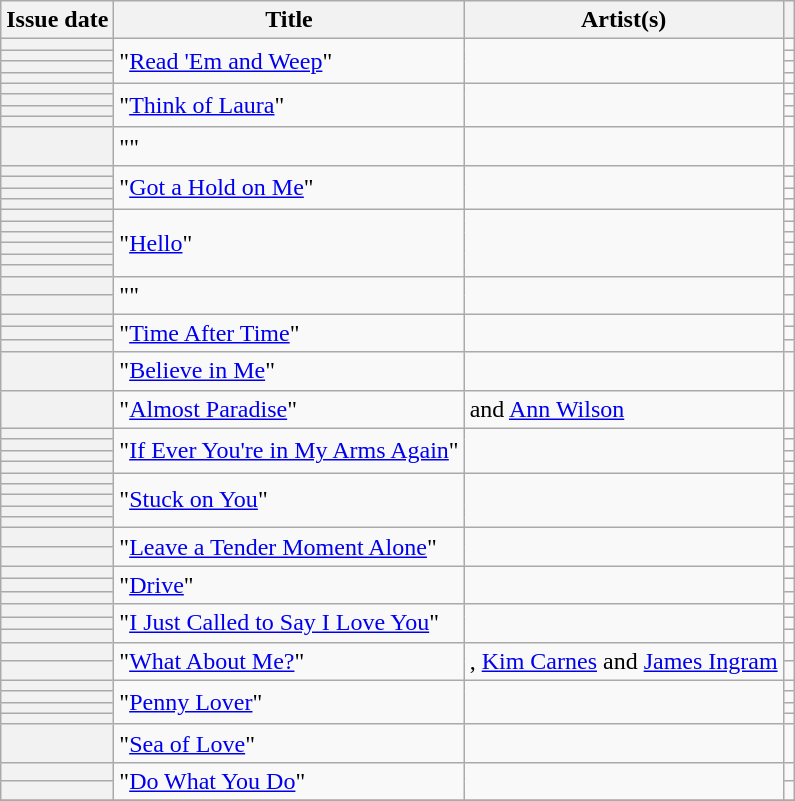<table class="wikitable sortable plainrowheaders">
<tr>
<th scope=col>Issue date</th>
<th scope=col>Title</th>
<th scope=col>Artist(s)</th>
<th scope=col class=unsortable></th>
</tr>
<tr>
<th scope=row></th>
<td rowspan="4">"<a href='#'>Read 'Em and Weep</a>"</td>
<td rowspan="4"></td>
<td align=center></td>
</tr>
<tr>
<th scope=row></th>
<td align=center></td>
</tr>
<tr>
<th scope=row></th>
<td align=center></td>
</tr>
<tr>
<th scope=row></th>
<td align=center></td>
</tr>
<tr>
<th scope=row></th>
<td rowspan="4">"<a href='#'>Think of Laura</a>"</td>
<td rowspan="4"></td>
<td align=center></td>
</tr>
<tr>
<th scope=row></th>
<td align=center></td>
</tr>
<tr>
<th scope=row></th>
<td align=center></td>
</tr>
<tr>
<th scope=row></th>
<td align=center></td>
</tr>
<tr>
<th scope=row></th>
<td rowspan="1">""</td>
<td rowspan="1"></td>
<td align=center></td>
</tr>
<tr>
<th scope=row></th>
<td rowspan="4">"<a href='#'>Got a Hold on Me</a>"</td>
<td rowspan="4"></td>
<td align=center></td>
</tr>
<tr>
<th scope=row></th>
<td align=center></td>
</tr>
<tr>
<th scope=row></th>
<td align=center></td>
</tr>
<tr>
<th scope=row></th>
<td align=center></td>
</tr>
<tr>
<th scope=row></th>
<td rowspan="6">"<a href='#'>Hello</a>"</td>
<td rowspan="6"></td>
<td align=center></td>
</tr>
<tr>
<th scope=row></th>
<td align=center></td>
</tr>
<tr>
<th scope=row></th>
<td align=center></td>
</tr>
<tr>
<th scope=row></th>
<td align=center></td>
</tr>
<tr>
<th scope=row></th>
<td align=center></td>
</tr>
<tr>
<th scope=row></th>
<td align=center></td>
</tr>
<tr>
<th scope=row></th>
<td rowspan="2">""</td>
<td rowspan="2"></td>
<td align=center></td>
</tr>
<tr>
<th scope=row></th>
<td align=center></td>
</tr>
<tr>
<th scope=row></th>
<td rowspan="3">"<a href='#'>Time After Time</a>"</td>
<td rowspan="3"></td>
<td align=center></td>
</tr>
<tr>
<th scope=row></th>
<td align=center></td>
</tr>
<tr>
<th scope=row></th>
<td align=center></td>
</tr>
<tr>
<th scope=row></th>
<td rowspan="1">"<a href='#'>Believe in Me</a>"</td>
<td rowspan="1"></td>
<td align=center></td>
</tr>
<tr>
<th scope=row></th>
<td rowspan="1">"<a href='#'>Almost Paradise</a>"</td>
<td rowspan="1"> and <a href='#'>Ann Wilson</a></td>
<td align=center></td>
</tr>
<tr>
<th scope=row></th>
<td rowspan="4">"<a href='#'>If Ever You're in My Arms Again</a>"</td>
<td rowspan="4"></td>
<td align=center></td>
</tr>
<tr>
<th scope=row></th>
<td align=center></td>
</tr>
<tr>
<th scope=row></th>
<td align=center></td>
</tr>
<tr>
<th scope=row></th>
<td align=center></td>
</tr>
<tr>
<th scope=row></th>
<td rowspan="5">"<a href='#'>Stuck on You</a>"</td>
<td rowspan="5"></td>
<td align=center></td>
</tr>
<tr>
<th scope=row></th>
<td align=center></td>
</tr>
<tr>
<th scope=row></th>
<td align=center></td>
</tr>
<tr>
<th scope=row></th>
<td align=center></td>
</tr>
<tr>
<th scope=row></th>
<td align=center></td>
</tr>
<tr>
<th scope=row></th>
<td rowspan="2">"<a href='#'>Leave a Tender Moment Alone</a>"</td>
<td rowspan="2"></td>
<td align=center></td>
</tr>
<tr>
<th scope=row></th>
<td align=center></td>
</tr>
<tr>
<th scope=row></th>
<td rowspan="3">"<a href='#'>Drive</a>"</td>
<td rowspan="3"></td>
<td align=center></td>
</tr>
<tr>
<th scope=row></th>
<td align=center></td>
</tr>
<tr>
<th scope=row></th>
<td align=center></td>
</tr>
<tr>
<th scope=row></th>
<td rowspan="3">"<a href='#'>I Just Called to Say I Love You</a>"</td>
<td rowspan="3"></td>
<td align=center></td>
</tr>
<tr>
<th scope=row></th>
<td align=center></td>
</tr>
<tr>
<th scope=row></th>
<td align=center></td>
</tr>
<tr>
<th scope=row></th>
<td rowspan="2">"<a href='#'>What About Me?</a>"</td>
<td rowspan="2">, <a href='#'>Kim Carnes</a> and <a href='#'>James Ingram</a></td>
<td align=center></td>
</tr>
<tr>
<th scope=row></th>
<td align=center></td>
</tr>
<tr>
<th scope=row></th>
<td rowspan="4">"<a href='#'>Penny Lover</a>"</td>
<td rowspan="4"></td>
<td align=center></td>
</tr>
<tr>
<th scope=row></th>
<td align=center></td>
</tr>
<tr>
<th scope=row></th>
<td align=center></td>
</tr>
<tr>
<th scope=row></th>
<td align=center></td>
</tr>
<tr>
<th scope=row></th>
<td rowspan="1">"<a href='#'>Sea of Love</a>"</td>
<td rowspan="1"></td>
<td align=center></td>
</tr>
<tr>
<th scope=row></th>
<td rowspan="2">"<a href='#'>Do What You Do</a>"</td>
<td rowspan="2"></td>
<td align=center></td>
</tr>
<tr>
<th scope=row></th>
<td align=center></td>
</tr>
<tr>
</tr>
</table>
